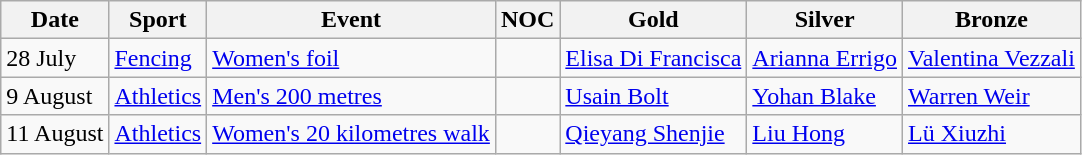<table class="wikitable">
<tr>
<th>Date</th>
<th>Sport</th>
<th>Event</th>
<th>NOC</th>
<th>Gold</th>
<th>Silver</th>
<th>Bronze</th>
</tr>
<tr>
<td>28 July</td>
<td><a href='#'>Fencing</a></td>
<td><a href='#'>Women's foil</a></td>
<td></td>
<td><a href='#'>Elisa Di Francisca</a></td>
<td><a href='#'>Arianna Errigo</a></td>
<td><a href='#'>Valentina Vezzali</a></td>
</tr>
<tr>
<td>9 August</td>
<td><a href='#'>Athletics</a></td>
<td><a href='#'>Men's 200 metres</a></td>
<td></td>
<td><a href='#'>Usain Bolt</a></td>
<td><a href='#'>Yohan Blake</a></td>
<td><a href='#'>Warren Weir</a></td>
</tr>
<tr>
<td>11 August</td>
<td><a href='#'>Athletics</a></td>
<td><a href='#'>Women's 20 kilometres walk</a></td>
<td></td>
<td><a href='#'>Qieyang Shenjie</a></td>
<td><a href='#'>Liu Hong</a></td>
<td><a href='#'>Lü Xiuzhi</a></td>
</tr>
</table>
